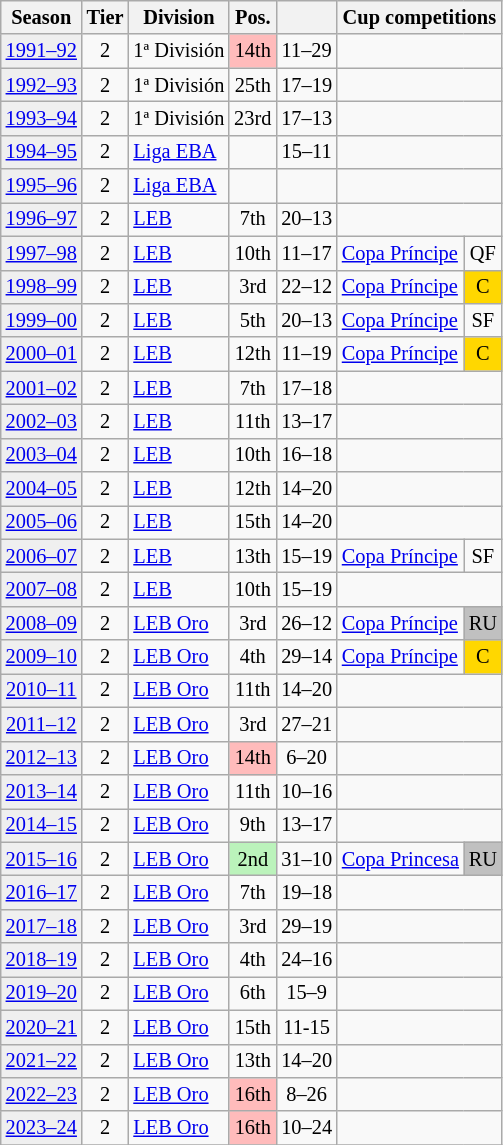<table class="wikitable" style="font-size:85%; text-align:center">
<tr>
<th>Season</th>
<th>Tier</th>
<th>Division</th>
<th>Pos.</th>
<th></th>
<th colspan=2>Cup competitions</th>
</tr>
<tr>
<td bgcolor=#efefef><a href='#'>1991–92</a></td>
<td>2</td>
<td align=left>1ª División</td>
<td bgcolor=#FFBBBB>14th</td>
<td>11–29</td>
<td colspan=2></td>
</tr>
<tr>
<td bgcolor=#efefef><a href='#'>1992–93</a></td>
<td>2</td>
<td align=left>1ª División</td>
<td>25th</td>
<td>17–19</td>
<td colspan=2></td>
</tr>
<tr>
<td bgcolor=#efefef><a href='#'>1993–94</a></td>
<td>2</td>
<td align=left>1ª División</td>
<td>23rd</td>
<td>17–13</td>
<td colspan=2></td>
</tr>
<tr>
<td bgcolor=#efefef><a href='#'>1994–95</a></td>
<td>2</td>
<td align=left><a href='#'>Liga EBA</a></td>
<td></td>
<td>15–11</td>
<td colspan=2></td>
</tr>
<tr>
<td bgcolor=#efefef><a href='#'>1995–96</a></td>
<td>2</td>
<td align=left><a href='#'>Liga EBA</a></td>
<td></td>
<td></td>
<td colspan=2></td>
</tr>
<tr>
<td bgcolor=#efefef><a href='#'>1996–97</a></td>
<td>2</td>
<td align=left><a href='#'>LEB</a></td>
<td>7th</td>
<td>20–13</td>
<td colspan=2></td>
</tr>
<tr>
<td bgcolor=#efefef><a href='#'>1997–98</a></td>
<td>2</td>
<td align=left><a href='#'>LEB</a></td>
<td>10th</td>
<td>11–17</td>
<td align=left><a href='#'>Copa Príncipe</a></td>
<td>QF</td>
</tr>
<tr>
<td bgcolor=#efefef><a href='#'>1998–99</a></td>
<td>2</td>
<td align=left><a href='#'>LEB</a></td>
<td>3rd</td>
<td>22–12</td>
<td align=left><a href='#'>Copa Príncipe</a></td>
<td bgcolor=gold>C</td>
</tr>
<tr>
<td bgcolor=#efefef><a href='#'>1999–00</a></td>
<td>2</td>
<td align=left><a href='#'>LEB</a></td>
<td>5th</td>
<td>20–13</td>
<td align=left><a href='#'>Copa Príncipe</a></td>
<td>SF</td>
</tr>
<tr>
<td bgcolor=#efefef><a href='#'>2000–01</a></td>
<td>2</td>
<td align=left><a href='#'>LEB</a></td>
<td>12th</td>
<td>11–19</td>
<td align=left><a href='#'>Copa Príncipe</a></td>
<td bgcolor=gold>C</td>
</tr>
<tr>
<td bgcolor=#efefef><a href='#'>2001–02</a></td>
<td>2</td>
<td align=left><a href='#'>LEB</a></td>
<td>7th</td>
<td>17–18</td>
<td colspan=2></td>
</tr>
<tr>
<td bgcolor=#efefef><a href='#'>2002–03</a></td>
<td>2</td>
<td align=left><a href='#'>LEB</a></td>
<td>11th</td>
<td>13–17</td>
<td colspan=2></td>
</tr>
<tr>
<td bgcolor=#efefef><a href='#'>2003–04</a></td>
<td>2</td>
<td align=left><a href='#'>LEB</a></td>
<td>10th</td>
<td>16–18</td>
<td colspan=2></td>
</tr>
<tr>
<td bgcolor=#efefef><a href='#'>2004–05</a></td>
<td>2</td>
<td align=left><a href='#'>LEB</a></td>
<td>12th</td>
<td>14–20</td>
<td colspan=2></td>
</tr>
<tr>
<td bgcolor=#efefef><a href='#'>2005–06</a></td>
<td>2</td>
<td align=left><a href='#'>LEB</a></td>
<td>15th</td>
<td>14–20</td>
<td colspan=2></td>
</tr>
<tr>
<td bgcolor=#efefef><a href='#'>2006–07</a></td>
<td>2</td>
<td align=left><a href='#'>LEB</a></td>
<td>13th</td>
<td>15–19</td>
<td align=left><a href='#'>Copa Príncipe</a></td>
<td>SF</td>
</tr>
<tr>
<td bgcolor=#efefef><a href='#'>2007–08</a></td>
<td>2</td>
<td align=left><a href='#'>LEB</a></td>
<td>10th</td>
<td>15–19</td>
<td colspan=2></td>
</tr>
<tr>
<td bgcolor=#efefef><a href='#'>2008–09</a></td>
<td>2</td>
<td align=left><a href='#'>LEB Oro</a></td>
<td>3rd</td>
<td>26–12</td>
<td align=left><a href='#'>Copa Príncipe</a></td>
<td bgcolor=silver>RU</td>
</tr>
<tr>
<td bgcolor=#efefef><a href='#'>2009–10</a></td>
<td>2</td>
<td align=left><a href='#'>LEB Oro</a></td>
<td>4th</td>
<td>29–14</td>
<td align=left><a href='#'>Copa Príncipe</a></td>
<td bgcolor=gold>C</td>
</tr>
<tr>
<td bgcolor=#efefef><a href='#'>2010–11</a></td>
<td>2</td>
<td align=left><a href='#'>LEB Oro</a></td>
<td>11th</td>
<td>14–20</td>
<td colspan=2></td>
</tr>
<tr>
<td bgcolor=#efefef><a href='#'>2011–12</a></td>
<td>2</td>
<td align=left><a href='#'>LEB Oro</a></td>
<td>3rd</td>
<td>27–21</td>
<td colspan=2></td>
</tr>
<tr>
<td bgcolor=#efefef><a href='#'>2012–13</a></td>
<td>2</td>
<td align=left><a href='#'>LEB Oro</a></td>
<td bgcolor=#FFBBBB>14th</td>
<td>6–20</td>
<td colspan=2></td>
</tr>
<tr>
<td bgcolor=#efefef><a href='#'>2013–14</a></td>
<td>2</td>
<td align=left><a href='#'>LEB Oro</a></td>
<td>11th</td>
<td>10–16</td>
<td colspan=2></td>
</tr>
<tr>
<td bgcolor=#efefef><a href='#'>2014–15</a></td>
<td>2</td>
<td align=left><a href='#'>LEB Oro</a></td>
<td>9th</td>
<td>13–17</td>
<td colspan=2></td>
</tr>
<tr>
<td bgcolor=#efefef><a href='#'>2015–16</a></td>
<td>2</td>
<td align=left><a href='#'>LEB Oro</a></td>
<td bgcolor=#BBF3BB>2nd</td>
<td>31–10</td>
<td align=left><a href='#'>Copa Princesa</a></td>
<td bgcolor=silver>RU</td>
</tr>
<tr>
<td bgcolor=#efefef><a href='#'>2016–17</a></td>
<td>2</td>
<td align=left><a href='#'>LEB Oro</a></td>
<td>7th</td>
<td>19–18</td>
<td colspan=2></td>
</tr>
<tr>
<td bgcolor=#efefef><a href='#'>2017–18</a></td>
<td>2</td>
<td align=left><a href='#'>LEB Oro</a></td>
<td>3rd</td>
<td>29–19</td>
<td colspan=2></td>
</tr>
<tr>
<td bgcolor=#efefef><a href='#'>2018–19</a></td>
<td>2</td>
<td align=left><a href='#'>LEB Oro</a></td>
<td>4th</td>
<td>24–16</td>
<td colspan=2></td>
</tr>
<tr>
<td bgcolor=#efefef><a href='#'>2019–20</a></td>
<td>2</td>
<td align=left><a href='#'>LEB Oro</a></td>
<td>6th</td>
<td>15–9</td>
<td colspan=2></td>
</tr>
<tr>
<td bgcolor=#efefef><a href='#'>2020–21</a></td>
<td>2</td>
<td align=left><a href='#'>LEB Oro</a></td>
<td>15th</td>
<td>11-15</td>
<td colspan=2></td>
</tr>
<tr>
<td bgcolor=#efefef><a href='#'>2021–22</a></td>
<td>2</td>
<td align=left><a href='#'>LEB Oro</a></td>
<td>13th</td>
<td>14–20</td>
<td colspan=2></td>
</tr>
<tr>
<td bgcolor=#efefef><a href='#'>2022–23</a></td>
<td>2</td>
<td align=left><a href='#'>LEB Oro</a></td>
<td bgcolor=#FFBBBB>16th</td>
<td>8–26</td>
<td colspan=2></td>
</tr>
<tr>
<td bgcolor=#efefef><a href='#'>2023–24</a></td>
<td>2</td>
<td align=left><a href='#'>LEB Oro</a></td>
<td bgcolor=#FFBBBB>16th</td>
<td>10–24</td>
<td colspan=2></td>
</tr>
<tr>
</tr>
</table>
